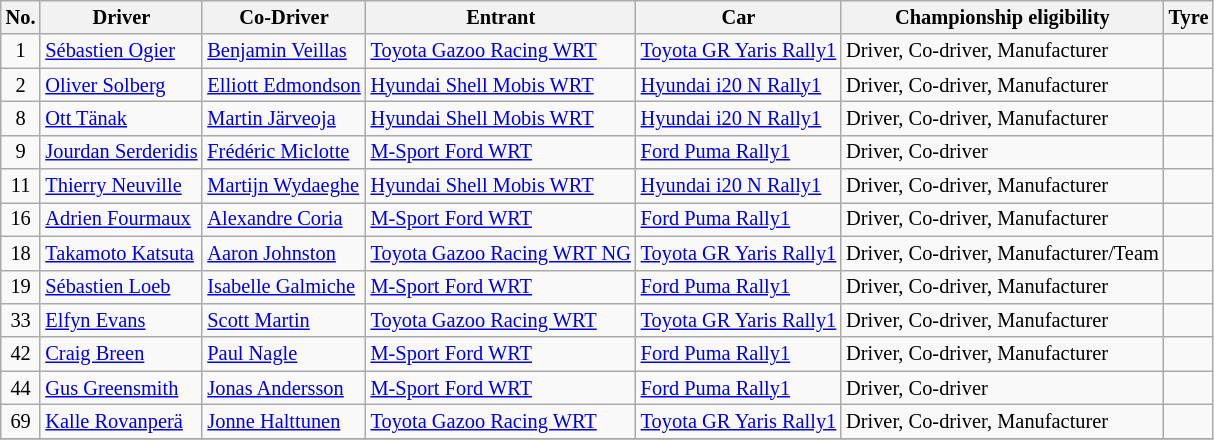<table class="wikitable" style="font-size: 85%;">
<tr>
<th>No.</th>
<th>Driver</th>
<th>Co-Driver</th>
<th>Entrant</th>
<th>Car</th>
<th>Championship eligibility</th>
<th>Tyre</th>
</tr>
<tr>
<td align="center">1</td>
<td> <a href='#'>Sébastien Ogier</a></td>
<td> <a href='#'>Benjamin Veillas</a></td>
<td> <a href='#'>Toyota Gazoo Racing WRT</a></td>
<td><a href='#'>Toyota GR Yaris Rally1</a></td>
<td>Driver, Co-driver, Manufacturer</td>
<td align="center"></td>
</tr>
<tr>
<td align="center">2</td>
<td> <a href='#'>Oliver Solberg</a></td>
<td> <a href='#'>Elliott Edmondson</a></td>
<td> <a href='#'>Hyundai Shell Mobis WRT</a></td>
<td><a href='#'>Hyundai i20 N Rally1</a></td>
<td>Driver, Co-driver, Manufacturer</td>
<td align="center"></td>
</tr>
<tr>
<td align="center">8</td>
<td> <a href='#'>Ott Tänak</a></td>
<td> <a href='#'>Martin Järveoja</a></td>
<td> <a href='#'>Hyundai Shell Mobis WRT</a></td>
<td><a href='#'>Hyundai i20 N Rally1</a></td>
<td>Driver, Co-driver, Manufacturer</td>
<td align="center"></td>
</tr>
<tr>
<td align="center">9</td>
<td> <a href='#'>Jourdan Serderidis</a></td>
<td> <a href='#'>Frédéric Miclotte</a></td>
<td> <a href='#'>M-Sport Ford WRT</a></td>
<td><a href='#'>Ford Puma Rally1</a></td>
<td>Driver, Co-driver</td>
<td align="center"></td>
</tr>
<tr>
<td align="center">11</td>
<td> <a href='#'>Thierry Neuville</a></td>
<td> <a href='#'>Martijn Wydaeghe</a></td>
<td> <a href='#'>Hyundai Shell Mobis WRT</a></td>
<td><a href='#'>Hyundai i20 N Rally1</a></td>
<td>Driver, Co-driver, Manufacturer</td>
<td align="center"></td>
</tr>
<tr>
<td align="center">16</td>
<td> <a href='#'>Adrien Fourmaux</a></td>
<td> <a href='#'>Alexandre Coria</a></td>
<td> <a href='#'>M-Sport Ford WRT</a></td>
<td><a href='#'>Ford Puma Rally1</a></td>
<td>Driver, Co-driver, Manufacturer</td>
<td align="center"></td>
</tr>
<tr>
<td align="center">18</td>
<td> <a href='#'>Takamoto Katsuta</a></td>
<td> <a href='#'>Aaron Johnston</a></td>
<td> <a href='#'>Toyota Gazoo Racing WRT NG</a></td>
<td><a href='#'>Toyota GR Yaris Rally1</a></td>
<td>Driver, Co-driver, Manufacturer/Team</td>
<td align="center"></td>
</tr>
<tr>
<td align="center">19</td>
<td> <a href='#'>Sébastien Loeb</a></td>
<td> <a href='#'>Isabelle Galmiche</a></td>
<td> <a href='#'>M-Sport Ford WRT</a></td>
<td><a href='#'>Ford Puma Rally1</a></td>
<td>Driver, Co-driver, Manufacturer</td>
<td align="center"></td>
</tr>
<tr>
<td align="center">33</td>
<td> <a href='#'>Elfyn Evans</a></td>
<td> <a href='#'>Scott Martin</a></td>
<td> <a href='#'>Toyota Gazoo Racing WRT</a></td>
<td><a href='#'>Toyota GR Yaris Rally1</a></td>
<td>Driver, Co-driver, Manufacturer</td>
<td align="center"></td>
</tr>
<tr>
<td align="center">42</td>
<td> <a href='#'>Craig Breen</a></td>
<td> <a href='#'>Paul Nagle</a></td>
<td> <a href='#'>M-Sport Ford WRT</a></td>
<td><a href='#'>Ford Puma Rally1</a></td>
<td>Driver, Co-driver, Manufacturer</td>
<td align="center"></td>
</tr>
<tr>
<td align="center">44</td>
<td> <a href='#'>Gus Greensmith</a></td>
<td> <a href='#'>Jonas Andersson</a></td>
<td> <a href='#'>M-Sport Ford WRT</a></td>
<td><a href='#'>Ford Puma Rally1</a></td>
<td>Driver, Co-driver</td>
<td align="center"></td>
</tr>
<tr>
<td align="center">69</td>
<td> <a href='#'>Kalle Rovanperä</a></td>
<td> <a href='#'>Jonne Halttunen</a></td>
<td> <a href='#'>Toyota Gazoo Racing WRT</a></td>
<td><a href='#'>Toyota GR Yaris Rally1</a></td>
<td>Driver, Co-driver, Manufacturer</td>
<td align="center"></td>
</tr>
<tr>
</tr>
</table>
